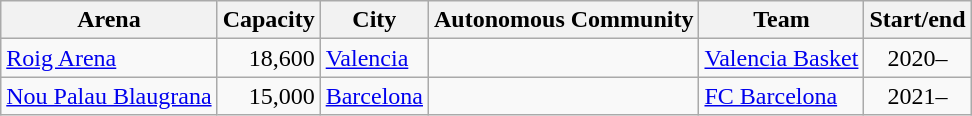<table class="wikitable sortable">
<tr>
<th>Arena</th>
<th>Capacity</th>
<th>City</th>
<th>Autonomous Community</th>
<th>Team</th>
<th>Start/end</th>
</tr>
<tr>
<td><a href='#'>Roig Arena</a></td>
<td align="right">18,600</td>
<td><a href='#'>Valencia</a></td>
<td></td>
<td><a href='#'>Valencia Basket</a></td>
<td align="center">2020–</td>
</tr>
<tr>
<td><a href='#'>Nou Palau Blaugrana</a></td>
<td align="right">15,000</td>
<td><a href='#'>Barcelona</a></td>
<td></td>
<td><a href='#'>FC Barcelona</a></td>
<td align="center">2021–</td>
</tr>
</table>
